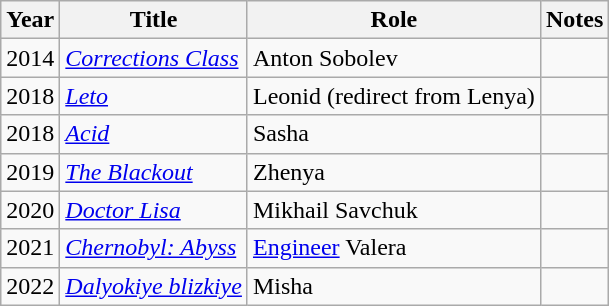<table class="wikitable sortable">
<tr>
<th>Year</th>
<th>Title</th>
<th>Role</th>
<th class="unsortable">Notes</th>
</tr>
<tr>
<td>2014</td>
<td><em><a href='#'>Corrections Class</a></em></td>
<td>Anton Sobolev</td>
<td></td>
</tr>
<tr>
<td>2018</td>
<td><em><a href='#'>Leto</a></em></td>
<td>Leonid (redirect from Lenya)</td>
<td></td>
</tr>
<tr>
<td>2018</td>
<td><em><a href='#'>Acid</a></em></td>
<td>Sasha</td>
<td></td>
</tr>
<tr>
<td>2019</td>
<td><em><a href='#'>The Blackout</a></em></td>
<td>Zhenya</td>
<td></td>
</tr>
<tr>
<td>2020</td>
<td><em><a href='#'>Doctor Lisa</a></em></td>
<td>Mikhail Savchuk</td>
<td></td>
</tr>
<tr>
<td>2021</td>
<td><em><a href='#'>Chernobyl: Abyss</a></em></td>
<td><a href='#'>Engineer</a> Valera</td>
<td></td>
</tr>
<tr>
<td>2022</td>
<td><em><a href='#'>Dalyokiye blizkiye</a></em></td>
<td>Misha</td>
<td></td>
</tr>
</table>
